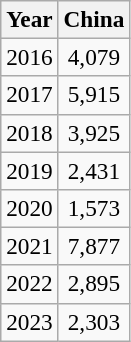<table class="wikitable" style="font-size:97%;text-align:center">
<tr>
<th>Year</th>
<th>China</th>
</tr>
<tr>
<td>2016</td>
<td>4,079</td>
</tr>
<tr>
<td>2017</td>
<td>5,915</td>
</tr>
<tr>
<td>2018</td>
<td>3,925</td>
</tr>
<tr>
<td>2019</td>
<td>2,431</td>
</tr>
<tr>
<td>2020</td>
<td>1,573</td>
</tr>
<tr>
<td>2021</td>
<td>7,877</td>
</tr>
<tr>
<td>2022</td>
<td>2,895</td>
</tr>
<tr>
<td>2023</td>
<td>2,303</td>
</tr>
</table>
